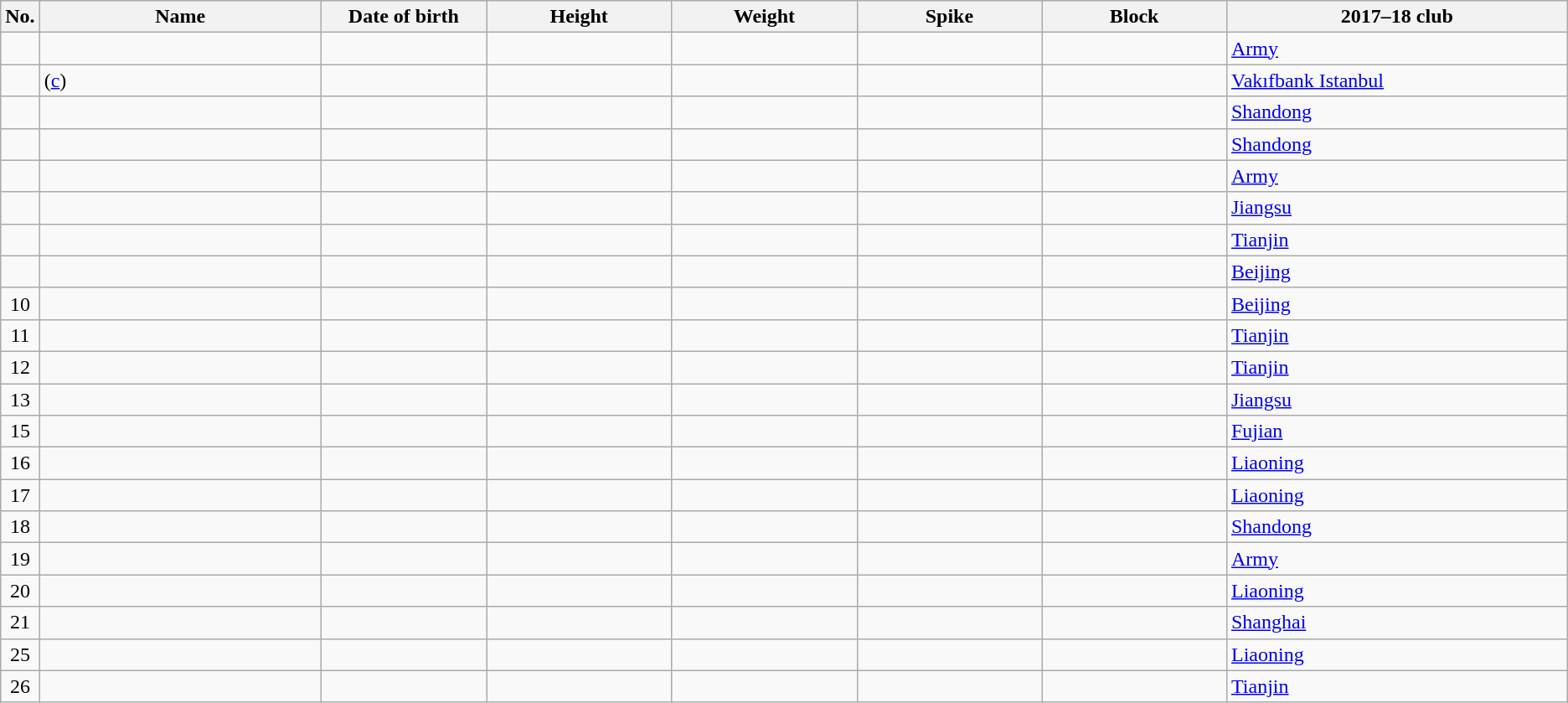<table class="wikitable sortable" style="font-size:100%; text-align:center;">
<tr>
<th>No.</th>
<th style="width:14em">Name</th>
<th style="width:8em">Date of birth</th>
<th style="width:9em">Height</th>
<th style="width:9em">Weight</th>
<th style="width:9em">Spike</th>
<th style="width:9em">Block</th>
<th style="width:17em">2017–18 club</th>
</tr>
<tr>
<td></td>
<td align=left></td>
<td align=right></td>
<td></td>
<td></td>
<td></td>
<td></td>
<td align=left> <a href='#'>Army</a></td>
</tr>
<tr>
<td></td>
<td align=left> (<a href='#'>c</a>)</td>
<td align=right></td>
<td></td>
<td></td>
<td></td>
<td></td>
<td align=left> <a href='#'>Vakıfbank Istanbul</a></td>
</tr>
<tr>
<td></td>
<td align=left></td>
<td align=right></td>
<td></td>
<td></td>
<td></td>
<td></td>
<td align=left> <a href='#'>Shandong</a></td>
</tr>
<tr>
<td></td>
<td align=left></td>
<td align=right></td>
<td></td>
<td></td>
<td></td>
<td></td>
<td align=left> <a href='#'>Shandong</a></td>
</tr>
<tr>
<td></td>
<td align=left></td>
<td align=right></td>
<td></td>
<td></td>
<td></td>
<td></td>
<td align=left> <a href='#'>Army</a></td>
</tr>
<tr>
<td></td>
<td align=left></td>
<td align=right></td>
<td></td>
<td></td>
<td></td>
<td></td>
<td align=left> <a href='#'>Jiangsu</a></td>
</tr>
<tr>
<td></td>
<td align=left></td>
<td align=right></td>
<td></td>
<td></td>
<td></td>
<td></td>
<td align=left> <a href='#'>Tianjin</a></td>
</tr>
<tr>
<td></td>
<td align=left></td>
<td align=right></td>
<td></td>
<td></td>
<td></td>
<td></td>
<td align=left> <a href='#'>Beijing</a></td>
</tr>
<tr>
<td>10</td>
<td align=left></td>
<td align=right></td>
<td></td>
<td></td>
<td></td>
<td></td>
<td align=left> <a href='#'>Beijing</a></td>
</tr>
<tr>
<td>11</td>
<td align=left></td>
<td align=right></td>
<td></td>
<td></td>
<td></td>
<td></td>
<td align=left> <a href='#'>Tianjin</a></td>
</tr>
<tr>
<td>12</td>
<td align=left></td>
<td align=right></td>
<td></td>
<td></td>
<td></td>
<td></td>
<td align=left> <a href='#'>Tianjin</a></td>
</tr>
<tr>
<td>13</td>
<td align=left></td>
<td align=right></td>
<td></td>
<td></td>
<td></td>
<td></td>
<td align=left> <a href='#'>Jiangsu</a></td>
</tr>
<tr>
<td>15</td>
<td align=left></td>
<td align=right></td>
<td></td>
<td></td>
<td></td>
<td></td>
<td align=left> <a href='#'>Fujian</a></td>
</tr>
<tr>
<td>16</td>
<td align=left></td>
<td align=right></td>
<td></td>
<td></td>
<td></td>
<td></td>
<td align=left> <a href='#'>Liaoning</a></td>
</tr>
<tr>
<td>17</td>
<td align=left></td>
<td align=right></td>
<td></td>
<td></td>
<td></td>
<td></td>
<td align=left> <a href='#'>Liaoning</a></td>
</tr>
<tr>
<td>18</td>
<td align=left></td>
<td align=right></td>
<td></td>
<td></td>
<td></td>
<td></td>
<td align=left> <a href='#'>Shandong</a></td>
</tr>
<tr>
<td>19</td>
<td align=left></td>
<td align=right></td>
<td></td>
<td></td>
<td></td>
<td></td>
<td align=left> <a href='#'>Army</a></td>
</tr>
<tr>
<td>20</td>
<td align=left></td>
<td align=right></td>
<td></td>
<td></td>
<td></td>
<td></td>
<td align=left> <a href='#'>Liaoning</a></td>
</tr>
<tr>
<td>21</td>
<td align=left></td>
<td align=right></td>
<td></td>
<td></td>
<td></td>
<td></td>
<td align=left> <a href='#'>Shanghai</a></td>
</tr>
<tr>
<td>25</td>
<td align=left></td>
<td align=right></td>
<td></td>
<td></td>
<td></td>
<td></td>
<td align=left> <a href='#'>Liaoning</a></td>
</tr>
<tr>
<td>26</td>
<td align=left></td>
<td align=right></td>
<td></td>
<td></td>
<td></td>
<td></td>
<td align=left> <a href='#'>Tianjin</a></td>
</tr>
</table>
